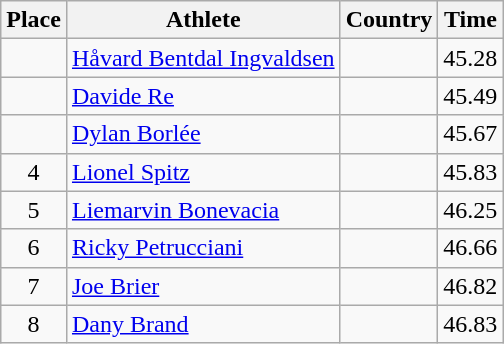<table class="wikitable">
<tr>
<th>Place</th>
<th>Athlete</th>
<th>Country</th>
<th>Time</th>
</tr>
<tr>
<td align=center></td>
<td><a href='#'>Håvard Bentdal Ingvaldsen</a></td>
<td></td>
<td>45.28</td>
</tr>
<tr>
<td align=center></td>
<td><a href='#'>Davide Re</a></td>
<td></td>
<td>45.49</td>
</tr>
<tr>
<td align=center></td>
<td><a href='#'>Dylan Borlée</a></td>
<td></td>
<td>45.67</td>
</tr>
<tr>
<td align=center>4</td>
<td><a href='#'>Lionel Spitz</a></td>
<td></td>
<td>45.83</td>
</tr>
<tr>
<td align=center>5</td>
<td><a href='#'>Liemarvin Bonevacia</a></td>
<td></td>
<td>46.25</td>
</tr>
<tr>
<td align=center>6</td>
<td><a href='#'>Ricky Petrucciani</a></td>
<td></td>
<td>46.66</td>
</tr>
<tr>
<td align=center>7</td>
<td><a href='#'>Joe Brier</a></td>
<td></td>
<td>46.82</td>
</tr>
<tr>
<td align=center>8</td>
<td><a href='#'>Dany Brand</a></td>
<td></td>
<td>46.83</td>
</tr>
</table>
